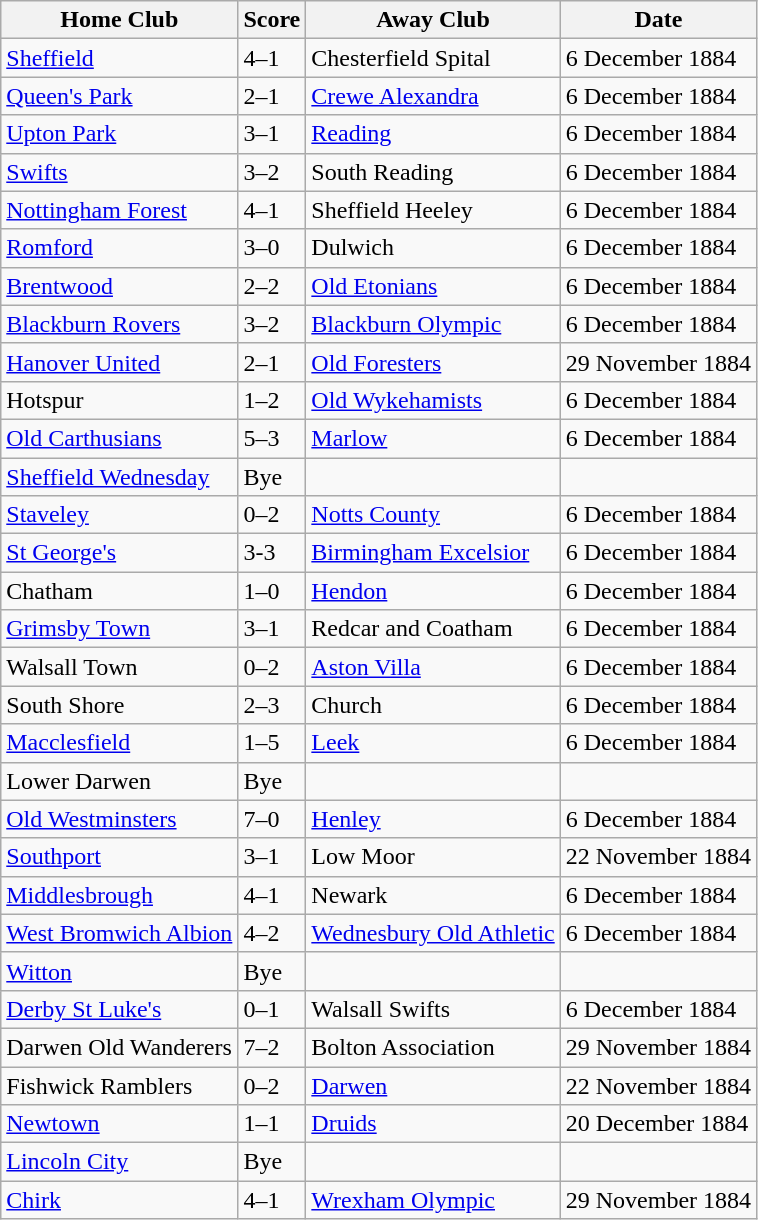<table class="wikitable">
<tr>
<th>Home Club</th>
<th>Score</th>
<th>Away Club</th>
<th>Date</th>
</tr>
<tr>
<td><a href='#'>Sheffield</a></td>
<td>4–1</td>
<td>Chesterfield Spital</td>
<td>6 December 1884</td>
</tr>
<tr>
<td><a href='#'>Queen's Park</a> </td>
<td>2–1</td>
<td><a href='#'>Crewe Alexandra</a></td>
<td>6 December 1884</td>
</tr>
<tr>
<td><a href='#'>Upton Park</a></td>
<td>3–1</td>
<td><a href='#'>Reading</a></td>
<td>6 December 1884</td>
</tr>
<tr>
<td><a href='#'>Swifts</a></td>
<td>3–2</td>
<td>South Reading</td>
<td>6 December 1884</td>
</tr>
<tr>
<td><a href='#'>Nottingham Forest</a></td>
<td>4–1</td>
<td>Sheffield Heeley</td>
<td>6 December 1884</td>
</tr>
<tr>
<td><a href='#'>Romford</a></td>
<td>3–0</td>
<td>Dulwich</td>
<td>6 December 1884</td>
</tr>
<tr>
<td><a href='#'>Brentwood</a></td>
<td>2–2</td>
<td><a href='#'>Old Etonians</a></td>
<td>6 December 1884</td>
</tr>
<tr>
<td><a href='#'>Blackburn Rovers</a></td>
<td>3–2</td>
<td><a href='#'>Blackburn Olympic</a></td>
<td>6 December 1884</td>
</tr>
<tr>
<td><a href='#'>Hanover United</a></td>
<td>2–1</td>
<td><a href='#'>Old Foresters</a></td>
<td>29 November 1884</td>
</tr>
<tr>
<td>Hotspur</td>
<td>1–2</td>
<td><a href='#'>Old Wykehamists</a></td>
<td>6 December 1884</td>
</tr>
<tr>
<td><a href='#'>Old Carthusians</a></td>
<td>5–3</td>
<td><a href='#'>Marlow</a></td>
<td>6 December 1884</td>
</tr>
<tr>
<td><a href='#'>Sheffield Wednesday</a></td>
<td>Bye</td>
<td></td>
<td></td>
</tr>
<tr>
<td><a href='#'>Staveley</a></td>
<td>0–2</td>
<td><a href='#'>Notts County</a></td>
<td>6 December 1884</td>
</tr>
<tr>
<td><a href='#'>St George's</a></td>
<td>3-3</td>
<td><a href='#'>Birmingham Excelsior</a></td>
<td>6 December 1884</td>
</tr>
<tr>
<td>Chatham</td>
<td>1–0</td>
<td><a href='#'>Hendon</a></td>
<td>6 December 1884</td>
</tr>
<tr>
<td><a href='#'>Grimsby Town</a></td>
<td>3–1</td>
<td>Redcar and Coatham</td>
<td>6 December 1884</td>
</tr>
<tr>
<td>Walsall Town</td>
<td>0–2</td>
<td><a href='#'>Aston Villa</a></td>
<td>6 December 1884</td>
</tr>
<tr>
<td>South Shore</td>
<td>2–3</td>
<td>Church</td>
<td>6 December 1884</td>
</tr>
<tr>
<td><a href='#'>Macclesfield</a></td>
<td>1–5</td>
<td><a href='#'>Leek</a></td>
<td>6 December 1884</td>
</tr>
<tr>
<td>Lower Darwen</td>
<td>Bye</td>
<td></td>
<td></td>
</tr>
<tr>
<td><a href='#'>Old Westminsters</a></td>
<td>7–0</td>
<td><a href='#'>Henley</a></td>
<td>6 December 1884</td>
</tr>
<tr>
<td><a href='#'>Southport</a></td>
<td>3–1</td>
<td>Low Moor</td>
<td>22 November 1884</td>
</tr>
<tr>
<td><a href='#'>Middlesbrough</a></td>
<td>4–1</td>
<td>Newark</td>
<td>6 December 1884</td>
</tr>
<tr>
<td><a href='#'>West Bromwich Albion</a></td>
<td>4–2</td>
<td><a href='#'>Wednesbury Old Athletic</a></td>
<td>6 December 1884</td>
</tr>
<tr>
<td><a href='#'>Witton</a></td>
<td>Bye</td>
<td></td>
<td></td>
</tr>
<tr>
<td><a href='#'>Derby St Luke's</a></td>
<td>0–1</td>
<td>Walsall Swifts</td>
<td>6 December 1884</td>
</tr>
<tr>
<td>Darwen Old Wanderers</td>
<td>7–2</td>
<td>Bolton Association</td>
<td>29 November 1884</td>
</tr>
<tr>
<td>Fishwick Ramblers</td>
<td>0–2</td>
<td><a href='#'>Darwen</a></td>
<td>22 November 1884</td>
</tr>
<tr>
<td><a href='#'>Newtown</a> </td>
<td>1–1</td>
<td><a href='#'>Druids</a> </td>
<td>20 December 1884</td>
</tr>
<tr>
<td><a href='#'>Lincoln City</a></td>
<td>Bye</td>
<td></td>
<td></td>
</tr>
<tr>
<td><a href='#'>Chirk</a> </td>
<td>4–1</td>
<td><a href='#'>Wrexham Olympic</a> </td>
<td>29 November 1884</td>
</tr>
</table>
